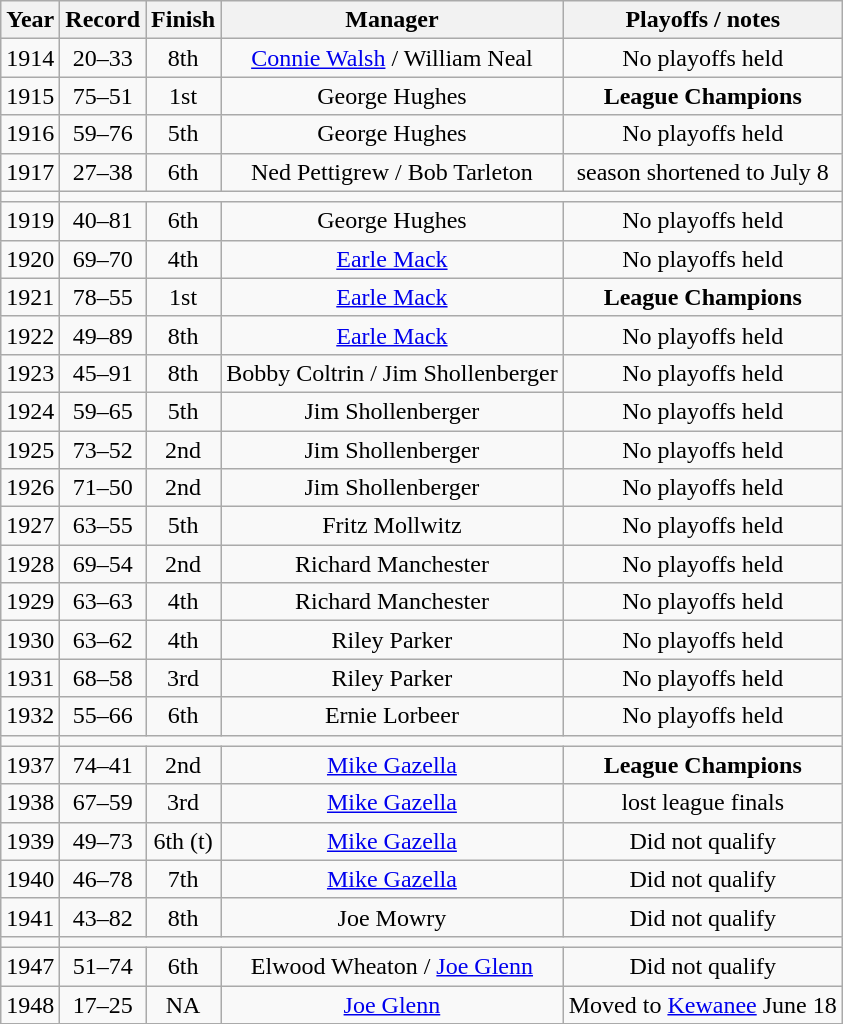<table class="wikitable">
<tr>
<th>Year</th>
<th>Record</th>
<th>Finish</th>
<th>Manager</th>
<th>Playoffs / notes</th>
</tr>
<tr align=center>
<td>1914</td>
<td>20–33</td>
<td>8th</td>
<td><a href='#'>Connie Walsh</a> / William Neal</td>
<td>No playoffs held</td>
</tr>
<tr align=center>
<td>1915</td>
<td>75–51</td>
<td>1st</td>
<td>George Hughes</td>
<td><strong>League Champions</strong></td>
</tr>
<tr align=center>
<td>1916</td>
<td>59–76</td>
<td>5th</td>
<td>George Hughes</td>
<td>No playoffs held</td>
</tr>
<tr align=center>
<td>1917</td>
<td>27–38</td>
<td>6th</td>
<td>Ned Pettigrew / Bob Tarleton</td>
<td>season shortened to July 8</td>
</tr>
<tr align=center>
<td></td>
</tr>
<tr align=center>
<td>1919</td>
<td>40–81</td>
<td>6th</td>
<td>George Hughes</td>
<td>No playoffs held</td>
</tr>
<tr align=center>
<td>1920</td>
<td>69–70</td>
<td>4th</td>
<td><a href='#'>Earle Mack</a></td>
<td>No playoffs held</td>
</tr>
<tr align=center>
<td>1921</td>
<td>78–55</td>
<td>1st</td>
<td><a href='#'>Earle Mack</a></td>
<td><strong>League Champions</strong></td>
</tr>
<tr align=center>
<td>1922</td>
<td>49–89</td>
<td>8th</td>
<td><a href='#'>Earle Mack</a></td>
<td>No playoffs held</td>
</tr>
<tr align=center>
<td>1923</td>
<td>45–91</td>
<td>8th</td>
<td>Bobby Coltrin / Jim Shollenberger</td>
<td>No playoffs held</td>
</tr>
<tr align=center>
<td>1924</td>
<td>59–65</td>
<td>5th</td>
<td>Jim Shollenberger</td>
<td>No playoffs held</td>
</tr>
<tr align=center>
<td>1925</td>
<td>73–52</td>
<td>2nd</td>
<td>Jim Shollenberger</td>
<td>No playoffs held</td>
</tr>
<tr align=center>
<td>1926</td>
<td>71–50</td>
<td>2nd</td>
<td>Jim Shollenberger</td>
<td>No playoffs held</td>
</tr>
<tr align=center>
<td>1927</td>
<td>63–55</td>
<td>5th</td>
<td>Fritz Mollwitz</td>
<td>No playoffs held</td>
</tr>
<tr align=center>
<td>1928</td>
<td>69–54</td>
<td>2nd</td>
<td>Richard Manchester</td>
<td>No playoffs held</td>
</tr>
<tr align=center>
<td>1929</td>
<td>63–63</td>
<td>4th</td>
<td>Richard Manchester</td>
<td>No playoffs held</td>
</tr>
<tr align=center>
<td>1930</td>
<td>63–62</td>
<td>4th</td>
<td>Riley Parker</td>
<td>No playoffs held</td>
</tr>
<tr align=center>
<td>1931</td>
<td>68–58</td>
<td>3rd</td>
<td>Riley Parker</td>
<td>No playoffs held</td>
</tr>
<tr align=center>
<td>1932</td>
<td>55–66</td>
<td>6th</td>
<td>Ernie Lorbeer</td>
<td>No playoffs held</td>
</tr>
<tr align=center>
<td></td>
</tr>
<tr align=center>
<td>1937</td>
<td>74–41</td>
<td>2nd</td>
<td><a href='#'>Mike Gazella</a></td>
<td><strong>League Champions</strong></td>
</tr>
<tr align=center>
<td>1938</td>
<td>67–59</td>
<td>3rd</td>
<td><a href='#'>Mike Gazella</a></td>
<td>lost league finals</td>
</tr>
<tr align=center>
<td>1939</td>
<td>49–73</td>
<td>6th (t)</td>
<td><a href='#'>Mike Gazella</a></td>
<td>Did not qualify</td>
</tr>
<tr align=center>
<td>1940</td>
<td>46–78</td>
<td>7th</td>
<td><a href='#'>Mike Gazella</a></td>
<td>Did not qualify</td>
</tr>
<tr align=center>
<td>1941</td>
<td>43–82</td>
<td>8th</td>
<td>Joe Mowry</td>
<td>Did not qualify</td>
</tr>
<tr align=center>
<td></td>
</tr>
<tr align=center>
<td>1947</td>
<td>51–74</td>
<td>6th</td>
<td>Elwood Wheaton / <a href='#'>Joe Glenn</a></td>
<td>Did not qualify</td>
</tr>
<tr align=center>
<td>1948</td>
<td>17–25</td>
<td>NA</td>
<td><a href='#'>Joe Glenn</a></td>
<td>Moved to <a href='#'>Kewanee</a> June 18</td>
</tr>
<tr align=center>
</tr>
</table>
